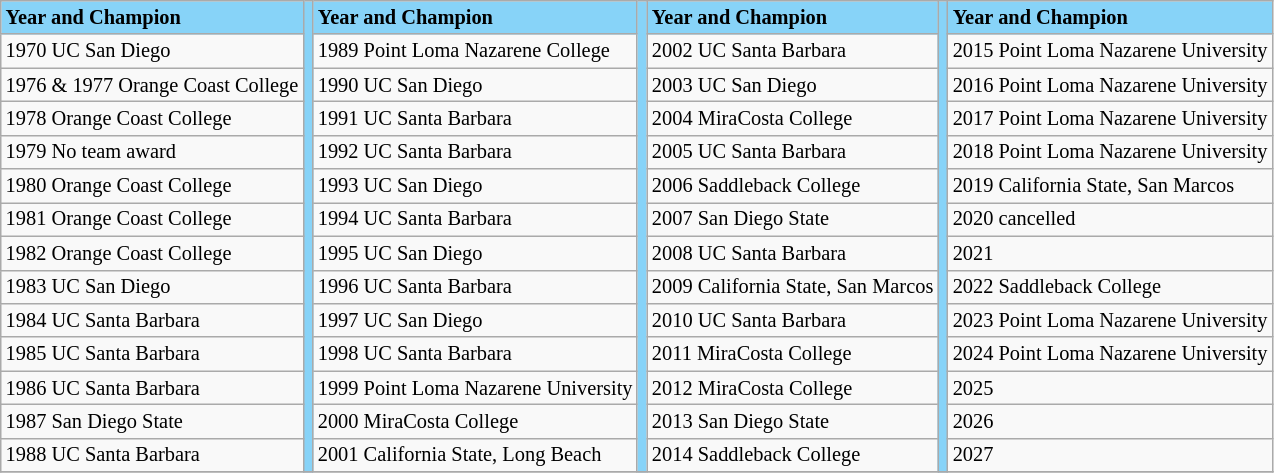<table class="wikitable" style="font-size:85%;">
<tr ! style="background-color: #87D3F8;">
<td><strong>Year and Champion</strong></td>
<td rowspan=14></td>
<td><strong>Year and Champion</strong></td>
<td rowspan=14></td>
<td><strong>Year and Champion</strong></td>
<td rowspan=14></td>
<td><strong>Year and Champion</strong></td>
</tr>
<tr --->
<td>1970 UC San Diego</td>
<td>1989 Point Loma Nazarene College</td>
<td>2002 UC Santa Barbara</td>
<td>2015 Point Loma Nazarene University</td>
</tr>
<tr --->
<td>1976 & 1977 Orange Coast College</td>
<td>1990 UC San Diego</td>
<td>2003 UC San Diego</td>
<td>2016 Point Loma Nazarene University</td>
</tr>
<tr --->
<td>1978 Orange Coast College</td>
<td>1991 UC Santa Barbara</td>
<td>2004 MiraCosta College</td>
<td>2017 Point Loma Nazarene University</td>
</tr>
<tr --->
<td>1979 No team award</td>
<td>1992 UC Santa Barbara</td>
<td>2005 UC Santa Barbara</td>
<td>2018 Point Loma Nazarene University</td>
</tr>
<tr --->
<td>1980 Orange Coast College</td>
<td>1993 UC San Diego</td>
<td>2006 Saddleback College</td>
<td>2019 California State, San Marcos</td>
</tr>
<tr --->
<td>1981 Orange Coast College</td>
<td>1994 UC Santa Barbara</td>
<td>2007 San Diego State</td>
<td>2020 cancelled</td>
</tr>
<tr --->
<td>1982 Orange Coast College</td>
<td>1995 UC San Diego</td>
<td>2008 UC Santa Barbara</td>
<td>2021</td>
</tr>
<tr --->
<td>1983 UC San Diego</td>
<td>1996 UC Santa Barbara</td>
<td>2009 California State, San Marcos</td>
<td>2022 Saddleback College</td>
</tr>
<tr --->
<td>1984 UC Santa Barbara</td>
<td>1997 UC San Diego</td>
<td>2010 UC Santa Barbara</td>
<td>2023 Point Loma Nazarene University</td>
</tr>
<tr --->
<td>1985 UC Santa Barbara</td>
<td>1998 UC Santa Barbara</td>
<td>2011 MiraCosta College</td>
<td>2024 Point Loma Nazarene University</td>
</tr>
<tr --->
<td>1986 UC Santa Barbara</td>
<td>1999 Point Loma Nazarene University</td>
<td>2012 MiraCosta College</td>
<td>2025</td>
</tr>
<tr --->
<td>1987 San Diego State</td>
<td>2000 MiraCosta College</td>
<td>2013 San Diego State</td>
<td>2026</td>
</tr>
<tr --->
<td>1988 UC Santa Barbara</td>
<td>2001 California State, Long Beach</td>
<td>2014 Saddleback College</td>
<td>2027</td>
</tr>
<tr --->
</tr>
</table>
